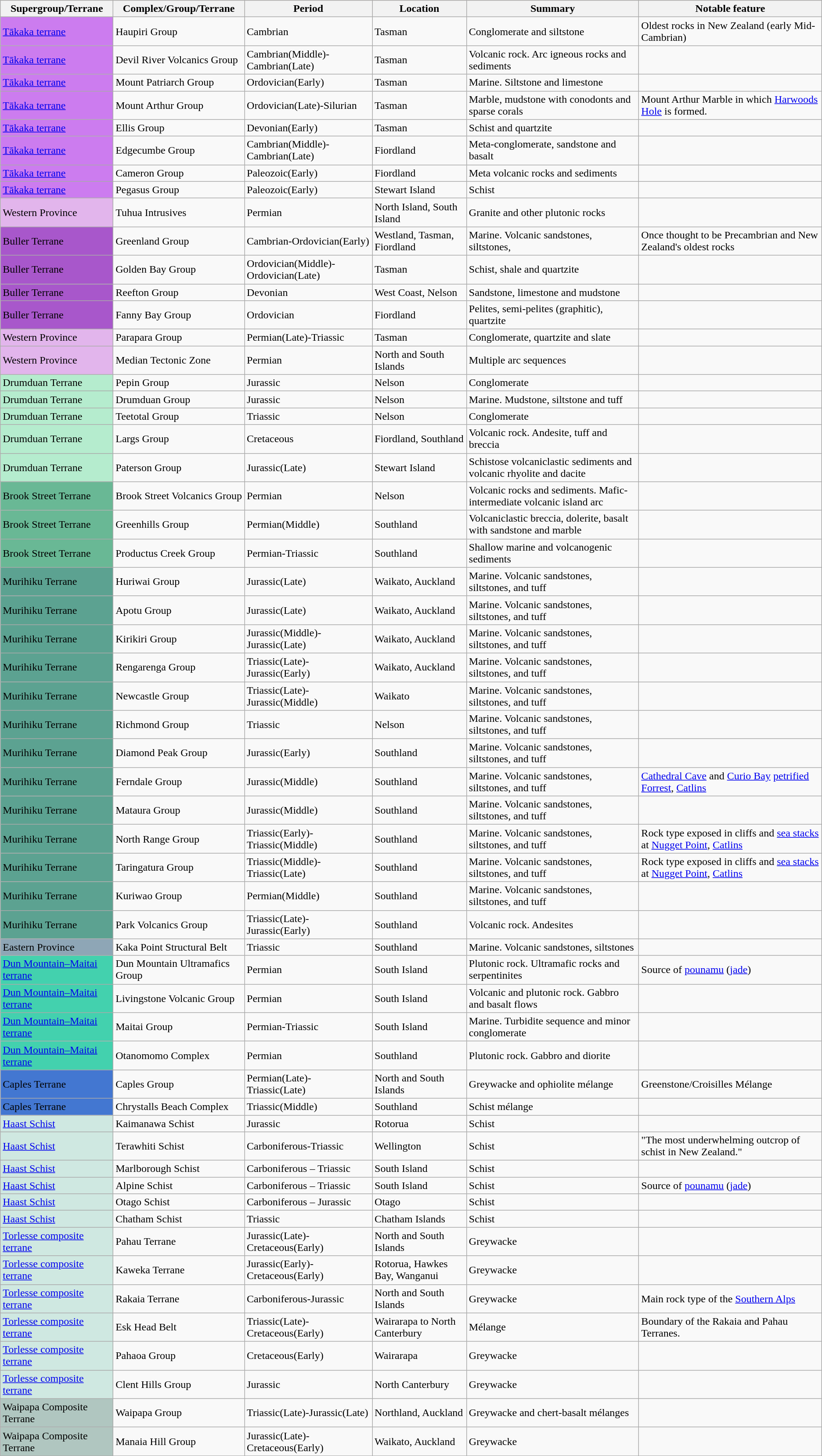<table class="wikitable sortable sticky-header" border="1">
<tr style="background:#e5d1cb;">
<th>Supergroup/Terrane</th>
<th>Complex/Group/Terrane</th>
<th>Period</th>
<th>Location</th>
<th>Summary</th>
<th>Notable feature</th>
</tr>
<tr>
<td style="background:#CC7CEF"><a href='#'>Tākaka terrane</a></td>
<td>Haupiri Group</td>
<td>Cambrian</td>
<td>Tasman</td>
<td>Conglomerate and siltstone</td>
<td>Oldest rocks in New Zealand (early Mid-Cambrian)</td>
</tr>
<tr>
<td style="background:#CC7CEF"><a href='#'>Tākaka terrane</a></td>
<td>Devil River Volcanics Group</td>
<td>Cambrian(Middle)-Cambrian(Late)</td>
<td>Tasman</td>
<td>Volcanic rock. Arc igneous rocks and sediments</td>
<td></td>
</tr>
<tr>
<td style="background:#CC7CEF"><a href='#'>Tākaka terrane</a></td>
<td>Mount Patriarch Group</td>
<td>Ordovician(Early)</td>
<td>Tasman</td>
<td>Marine. Siltstone and limestone</td>
<td></td>
</tr>
<tr>
<td style="background:#CC7CEF"><a href='#'>Tākaka terrane</a></td>
<td>Mount Arthur Group</td>
<td>Ordovician(Late)-Silurian</td>
<td>Tasman</td>
<td>Marble, mudstone with conodonts and sparse corals</td>
<td>Mount Arthur Marble in which <a href='#'>Harwoods Hole</a> is formed.</td>
</tr>
<tr>
<td style="background:#CC7CEF"><a href='#'>Tākaka terrane</a></td>
<td>Ellis Group</td>
<td>Devonian(Early)</td>
<td>Tasman</td>
<td>Schist and quartzite</td>
<td></td>
</tr>
<tr>
<td style="background:#CC7CEF"><a href='#'>Tākaka terrane</a></td>
<td>Edgecumbe Group</td>
<td>Cambrian(Middle)-Cambrian(Late)</td>
<td>Fiordland</td>
<td>Meta-conglomerate, sandstone and basalt</td>
<td></td>
</tr>
<tr>
<td style="background:#CC7CEF"><a href='#'>Tākaka terrane</a></td>
<td>Cameron Group</td>
<td>Paleozoic(Early)</td>
<td>Fiordland</td>
<td>Meta volcanic rocks and sediments</td>
<td></td>
</tr>
<tr>
<td style="background:#CC7CEF"><a href='#'>Tākaka terrane</a></td>
<td>Pegasus Group</td>
<td>Paleozoic(Early)</td>
<td>Stewart Island</td>
<td>Schist</td>
<td></td>
</tr>
<tr>
<td style="background:#E2B5EC">Western Province</td>
<td>Tuhua Intrusives</td>
<td>Permian</td>
<td>North Island, South Island</td>
<td>Granite and other plutonic rocks</td>
<td></td>
</tr>
<tr>
<td style="background:#A857CB">Buller Terrane</td>
<td>Greenland Group</td>
<td>Cambrian-Ordovician(Early)</td>
<td>Westland, Tasman, Fiordland</td>
<td>Marine. Volcanic sandstones, siltstones,</td>
<td>Once thought to be Precambrian and New Zealand's oldest rocks</td>
</tr>
<tr>
<td style="background:#A857CB">Buller Terrane</td>
<td>Golden Bay Group</td>
<td>Ordovician(Middle)- Ordovician(Late)</td>
<td>Tasman</td>
<td>Schist, shale and quartzite</td>
<td></td>
</tr>
<tr>
<td style="background:#A857CB">Buller Terrane</td>
<td>Reefton Group</td>
<td>Devonian</td>
<td>West Coast, Nelson</td>
<td>Sandstone, limestone and mudstone</td>
<td></td>
</tr>
<tr>
<td style="background:#A857CB">Buller Terrane</td>
<td>Fanny Bay Group</td>
<td>Ordovician</td>
<td>Fiordland</td>
<td>Pelites, semi-pelites (graphitic), quartzite</td>
<td></td>
</tr>
<tr>
<td style="background:#E2B5EC">Western Province</td>
<td>Parapara Group</td>
<td>Permian(Late)-Triassic</td>
<td>Tasman</td>
<td>Conglomerate, quartzite and slate</td>
<td></td>
</tr>
<tr>
<td style="background:#E2B5EC">Western Province</td>
<td>Median Tectonic Zone</td>
<td>Permian</td>
<td>North and South Islands</td>
<td>Multiple arc sequences</td>
<td></td>
</tr>
<tr>
<td style="background:#B5ECCE">Drumduan Terrane</td>
<td>Pepin Group</td>
<td>Jurassic</td>
<td>Nelson</td>
<td>Conglomerate</td>
<td></td>
</tr>
<tr>
<td style="background:#B5ECCE">Drumduan Terrane</td>
<td>Drumduan Group</td>
<td>Jurassic</td>
<td>Nelson</td>
<td>Marine. Mudstone, siltstone and tuff</td>
<td></td>
</tr>
<tr>
<td style="background:#B5ECCE">Drumduan Terrane</td>
<td>Teetotal Group</td>
<td>Triassic</td>
<td>Nelson</td>
<td>Conglomerate</td>
<td></td>
</tr>
<tr>
<td style="background:#B5ECCE">Drumduan Terrane</td>
<td>Largs Group</td>
<td>Cretaceous</td>
<td>Fiordland, Southland</td>
<td>Volcanic rock. Andesite, tuff and breccia</td>
<td></td>
</tr>
<tr>
<td style="background:#B5ECCE">Drumduan Terrane</td>
<td>Paterson Group</td>
<td>Jurassic(Late)</td>
<td>Stewart Island</td>
<td>Schistose volcaniclastic sediments and volcanic rhyolite and dacite</td>
<td></td>
</tr>
<tr>
<td style="background:#69B895">Brook Street Terrane</td>
<td>Brook Street Volcanics Group</td>
<td>Permian</td>
<td>Nelson</td>
<td>Volcanic rocks and sediments. Mafic-intermediate volcanic island arc</td>
<td></td>
</tr>
<tr>
<td style="background:#69B895">Brook Street Terrane</td>
<td>Greenhills Group</td>
<td>Permian(Middle)</td>
<td>Southland</td>
<td>Volcaniclastic breccia, dolerite, basalt with sandstone and marble</td>
<td></td>
</tr>
<tr>
<td style="background:#69B895">Brook Street Terrane</td>
<td>Productus Creek Group</td>
<td>Permian-Triassic</td>
<td>Southland</td>
<td>Shallow marine and volcanogenic sediments</td>
<td></td>
</tr>
<tr>
<td style="background:#5CA291">Murihiku Terrane</td>
<td>Huriwai Group</td>
<td>Jurassic(Late)</td>
<td>Waikato, Auckland</td>
<td>Marine. Volcanic sandstones, siltstones, and tuff</td>
<td></td>
</tr>
<tr>
<td style="background:#5CA291">Murihiku Terrane</td>
<td>Apotu Group</td>
<td>Jurassic(Late)</td>
<td>Waikato, Auckland</td>
<td>Marine. Volcanic sandstones, siltstones, and tuff</td>
<td></td>
</tr>
<tr>
<td style="background:#5CA291">Murihiku Terrane</td>
<td>Kirikiri Group</td>
<td>Jurassic(Middle)-Jurassic(Late)</td>
<td>Waikato, Auckland</td>
<td>Marine. Volcanic sandstones, siltstones, and tuff</td>
<td></td>
</tr>
<tr>
<td style="background:#5CA291">Murihiku Terrane</td>
<td>Rengarenga Group</td>
<td>Triassic(Late)-Jurassic(Early)</td>
<td>Waikato, Auckland</td>
<td>Marine. Volcanic sandstones, siltstones, and tuff</td>
<td></td>
</tr>
<tr>
<td style="background:#5CA291">Murihiku Terrane</td>
<td>Newcastle Group</td>
<td>Triassic(Late)-Jurassic(Middle)</td>
<td>Waikato</td>
<td>Marine. Volcanic sandstones, siltstones, and tuff</td>
<td></td>
</tr>
<tr>
<td style="background:#5CA291">Murihiku Terrane</td>
<td>Richmond Group</td>
<td>Triassic</td>
<td>Nelson</td>
<td>Marine. Volcanic sandstones, siltstones, and tuff</td>
<td></td>
</tr>
<tr>
<td style="background:#5CA291">Murihiku Terrane</td>
<td>Diamond Peak Group</td>
<td>Jurassic(Early)</td>
<td>Southland</td>
<td>Marine. Volcanic sandstones, siltstones, and tuff</td>
<td></td>
</tr>
<tr>
<td style="background:#5CA291">Murihiku Terrane</td>
<td>Ferndale Group</td>
<td>Jurassic(Middle)</td>
<td>Southland</td>
<td>Marine. Volcanic sandstones, siltstones, and tuff</td>
<td><a href='#'>Cathedral Cave</a> and <a href='#'>Curio Bay</a> <a href='#'>petrified Forrest</a>, <a href='#'>Catlins</a></td>
</tr>
<tr>
<td style="background:#5CA291">Murihiku Terrane</td>
<td>Mataura Group</td>
<td>Jurassic(Middle)</td>
<td>Southland</td>
<td>Marine. Volcanic sandstones, siltstones, and tuff</td>
<td></td>
</tr>
<tr>
<td style="background:#5CA291">Murihiku Terrane</td>
<td>North Range Group</td>
<td>Triassic(Early)- Triassic(Middle)</td>
<td>Southland</td>
<td>Marine. Volcanic sandstones, siltstones, and tuff</td>
<td>Rock type exposed in cliffs and <a href='#'>sea stacks</a> at <a href='#'>Nugget Point</a>, <a href='#'>Catlins</a></td>
</tr>
<tr>
<td style="background:#5CA291">Murihiku Terrane</td>
<td>Taringatura Group</td>
<td>Triassic(Middle)-Triassic(Late)</td>
<td>Southland</td>
<td>Marine. Volcanic sandstones, siltstones, and tuff</td>
<td>Rock type exposed in cliffs and <a href='#'>sea stacks</a> at <a href='#'>Nugget Point</a>, <a href='#'>Catlins</a></td>
</tr>
<tr>
<td style="background:#5CA291">Murihiku Terrane</td>
<td>Kuriwao Group</td>
<td>Permian(Middle)</td>
<td>Southland</td>
<td>Marine. Volcanic sandstones, siltstones, and tuff</td>
<td></td>
</tr>
<tr>
<td style="background:#5CA291">Murihiku Terrane</td>
<td>Park Volcanics Group</td>
<td>Triassic(Late)-Jurassic(Early)</td>
<td>Southland</td>
<td>Volcanic rock. Andesites</td>
<td></td>
</tr>
<tr>
<td style="background:#8EA6B6">Eastern Province</td>
<td>Kaka Point Structural Belt</td>
<td>Triassic</td>
<td>Southland</td>
<td>Marine. Volcanic sandstones, siltstones</td>
<td></td>
</tr>
<tr>
<td style="background:#43D1AE"><a href='#'>Dun Mountain–Maitai terrane</a></td>
<td>Dun Mountain Ultramafics Group</td>
<td>Permian</td>
<td>South Island</td>
<td>Plutonic rock. Ultramafic rocks and serpentinites</td>
<td>Source of <a href='#'>pounamu</a> (<a href='#'>jade</a>)</td>
</tr>
<tr>
<td style="background:#43D1AE"><a href='#'>Dun Mountain–Maitai terrane</a></td>
<td>Livingstone Volcanic Group</td>
<td>Permian</td>
<td>South Island</td>
<td>Volcanic and plutonic rock. Gabbro and basalt flows</td>
<td></td>
</tr>
<tr>
<td style="background:#43D1AE"><a href='#'>Dun Mountain–Maitai terrane</a></td>
<td>Maitai Group</td>
<td>Permian-Triassic</td>
<td>South Island</td>
<td>Marine. Turbidite sequence and minor conglomerate</td>
<td></td>
</tr>
<tr>
<td style="background:#43D1AE"><a href='#'>Dun Mountain–Maitai terrane</a></td>
<td>Otanomomo Complex</td>
<td>Permian</td>
<td>Southland</td>
<td>Plutonic rock. Gabbro and diorite</td>
<td></td>
</tr>
<tr>
<td style="background:#4377D1">Caples Terrane</td>
<td>Caples Group</td>
<td>Permian(Late)-Triassic(Late)</td>
<td>North and South Islands</td>
<td>Greywacke and ophiolite mélange</td>
<td>Greenstone/Croisilles Mélange</td>
</tr>
<tr>
<td style="background:#4377D1">Caples Terrane</td>
<td>Chrystalls Beach Complex</td>
<td>Triassic(Middle)</td>
<td>Southland</td>
<td>Schist mélange</td>
<td></td>
</tr>
<tr>
<td style="background:#CFE8E1"><a href='#'>Haast Schist</a></td>
<td>Kaimanawa Schist</td>
<td>Jurassic</td>
<td>Rotorua</td>
<td>Schist</td>
<td></td>
</tr>
<tr>
<td style="background:#CFE8E1"><a href='#'>Haast Schist</a></td>
<td>Terawhiti Schist</td>
<td>Carboniferous-Triassic</td>
<td>Wellington</td>
<td>Schist</td>
<td>"The most underwhelming outcrop of schist in New Zealand."</td>
</tr>
<tr>
<td style="background:#CFE8E1"><a href='#'>Haast Schist</a></td>
<td>Marlborough Schist</td>
<td>Carboniferous – Triassic</td>
<td>South Island</td>
<td>Schist</td>
<td></td>
</tr>
<tr>
<td style="background:#CFE8E1"><a href='#'>Haast Schist</a></td>
<td>Alpine Schist</td>
<td>Carboniferous – Triassic</td>
<td>South Island</td>
<td>Schist</td>
<td>Source of <a href='#'>pounamu</a> (<a href='#'>jade</a>)</td>
</tr>
<tr>
<td style="background:#CFE8E1"><a href='#'>Haast Schist</a></td>
<td>Otago Schist</td>
<td>Carboniferous – Jurassic</td>
<td>Otago</td>
<td>Schist</td>
<td></td>
</tr>
<tr>
<td style="background:#CFE8E1"><a href='#'>Haast Schist</a></td>
<td>Chatham Schist</td>
<td>Triassic</td>
<td>Chatham Islands</td>
<td>Schist</td>
<td></td>
</tr>
<tr>
<td style="background:#CFE8E1"><a href='#'>Torlesse composite terrane</a></td>
<td>Pahau Terrane</td>
<td>Jurassic(Late)-Cretaceous(Early)</td>
<td>North and South Islands</td>
<td>Greywacke</td>
<td></td>
</tr>
<tr>
<td style="background:#CFE8E1"><a href='#'>Torlesse composite terrane</a></td>
<td>Kaweka Terrane</td>
<td>Jurassic(Early)-Cretaceous(Early)</td>
<td>Rotorua, Hawkes Bay, Wanganui</td>
<td>Greywacke</td>
<td></td>
</tr>
<tr>
<td style="background:#CFE8E1"><a href='#'>Torlesse composite terrane</a></td>
<td>Rakaia Terrane</td>
<td>Carboniferous-Jurassic</td>
<td>North and South Islands</td>
<td>Greywacke</td>
<td>Main rock type of the <a href='#'>Southern Alps</a></td>
</tr>
<tr>
<td style="background:#CFE8E1"><a href='#'>Torlesse composite terrane</a></td>
<td>Esk Head Belt</td>
<td>Triassic(Late)-Cretaceous(Early)</td>
<td>Wairarapa to North Canterbury</td>
<td>Mélange</td>
<td>Boundary of the Rakaia and Pahau Terranes.</td>
</tr>
<tr>
<td style="background:#CFE8E1"><a href='#'>Torlesse composite terrane</a></td>
<td>Pahaoa Group</td>
<td>Cretaceous(Early)</td>
<td>Wairarapa</td>
<td>Greywacke</td>
<td></td>
</tr>
<tr>
<td style="background:#CFE8E1"><a href='#'>Torlesse composite terrane</a></td>
<td>Clent Hills Group</td>
<td>Jurassic</td>
<td>North Canterbury</td>
<td>Greywacke</td>
<td></td>
</tr>
<tr>
<td style="background:#B0C6C0">Waipapa Composite Terrane</td>
<td>Waipapa Group</td>
<td>Triassic(Late)-Jurassic(Late)</td>
<td>Northland, Auckland</td>
<td>Greywacke and chert-basalt mélanges</td>
<td></td>
</tr>
<tr>
<td style="background:#B0C6C0">Waipapa Composite Terrane</td>
<td>Manaia Hill Group</td>
<td>Jurassic(Late)-Cretaceous(Early)</td>
<td>Waikato, Auckland</td>
<td>Greywacke</td>
<td></td>
</tr>
</table>
